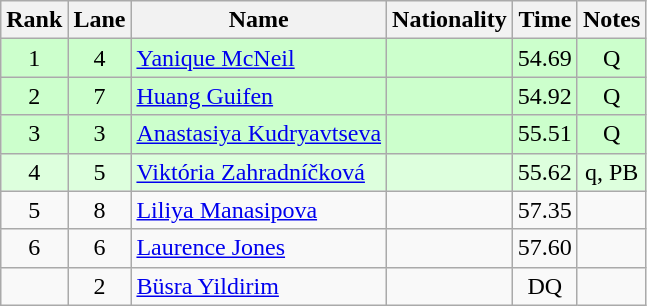<table class="wikitable sortable" style="text-align:center">
<tr>
<th>Rank</th>
<th>Lane</th>
<th>Name</th>
<th>Nationality</th>
<th>Time</th>
<th>Notes</th>
</tr>
<tr bgcolor=ccffcc>
<td>1</td>
<td>4</td>
<td align=left><a href='#'>Yanique McNeil</a></td>
<td align=left></td>
<td>54.69</td>
<td>Q</td>
</tr>
<tr bgcolor=ccffcc>
<td>2</td>
<td>7</td>
<td align=left><a href='#'>Huang Guifen</a></td>
<td align=left></td>
<td>54.92</td>
<td>Q</td>
</tr>
<tr bgcolor=ccffcc>
<td>3</td>
<td>3</td>
<td align=left><a href='#'>Anastasiya Kudryavtseva</a></td>
<td align=left></td>
<td>55.51</td>
<td>Q</td>
</tr>
<tr bgcolor=ddffdd>
<td>4</td>
<td>5</td>
<td align=left><a href='#'>Viktória Zahradníčková</a></td>
<td align=left></td>
<td>55.62</td>
<td>q, PB</td>
</tr>
<tr>
<td>5</td>
<td>8</td>
<td align=left><a href='#'>Liliya Manasipova</a></td>
<td align=left></td>
<td>57.35</td>
<td></td>
</tr>
<tr>
<td>6</td>
<td>6</td>
<td align=left><a href='#'>Laurence Jones</a></td>
<td align=left></td>
<td>57.60</td>
<td></td>
</tr>
<tr>
<td></td>
<td>2</td>
<td align=left><a href='#'>Büsra Yildirim</a></td>
<td align=left></td>
<td>DQ</td>
<td></td>
</tr>
</table>
